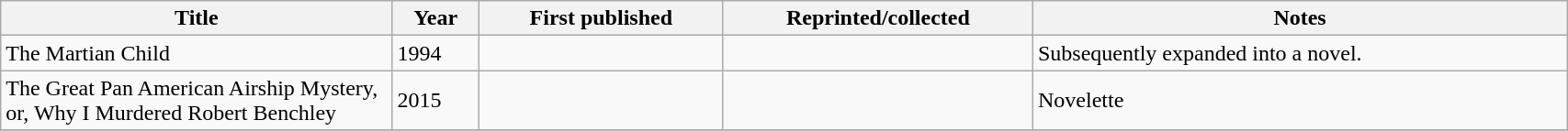<table class='wikitable sortable' width='90%'>
<tr>
<th width=25%>Title</th>
<th>Year</th>
<th>First published</th>
<th>Reprinted/collected</th>
<th>Notes</th>
</tr>
<tr>
<td>The Martian Child</td>
<td>1994</td>
<td></td>
<td></td>
<td>Subsequently expanded into a novel.</td>
</tr>
<tr>
<td>The Great Pan American Airship Mystery, or, Why I Murdered Robert Benchley</td>
<td>2015</td>
<td></td>
<td></td>
<td>Novelette</td>
</tr>
<tr>
</tr>
</table>
